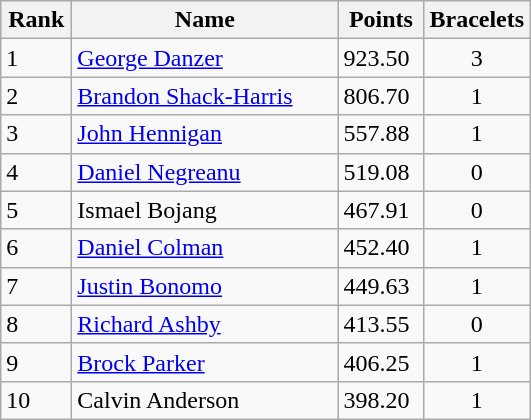<table class="wikitable">
<tr>
<th style="width:40px;">Rank</th>
<th style="width:170px;">Name</th>
<th style="width:50px;">Points</th>
<th style="width:50px;">Bracelets</th>
</tr>
<tr>
<td>1</td>
<td> <a href='#'>George Danzer</a></td>
<td>923.50</td>
<td align=center>3</td>
</tr>
<tr>
<td>2</td>
<td> <a href='#'>Brandon Shack-Harris</a></td>
<td>806.70</td>
<td align=center>1</td>
</tr>
<tr>
<td>3</td>
<td> <a href='#'>John Hennigan</a></td>
<td>557.88</td>
<td align=center>1</td>
</tr>
<tr>
<td>4</td>
<td> <a href='#'>Daniel Negreanu</a></td>
<td>519.08</td>
<td align=center>0</td>
</tr>
<tr>
<td>5</td>
<td> Ismael Bojang</td>
<td>467.91</td>
<td align=center>0</td>
</tr>
<tr>
<td>6</td>
<td> <a href='#'>Daniel Colman</a></td>
<td>452.40</td>
<td align=center>1</td>
</tr>
<tr>
<td>7</td>
<td> <a href='#'>Justin Bonomo</a></td>
<td>449.63</td>
<td align=center>1</td>
</tr>
<tr>
<td>8</td>
<td> <a href='#'>Richard Ashby</a></td>
<td>413.55</td>
<td align=center>0</td>
</tr>
<tr>
<td>9</td>
<td> <a href='#'>Brock Parker</a></td>
<td>406.25</td>
<td align=center>1</td>
</tr>
<tr>
<td>10</td>
<td> Calvin Anderson</td>
<td>398.20</td>
<td align=center>1</td>
</tr>
</table>
